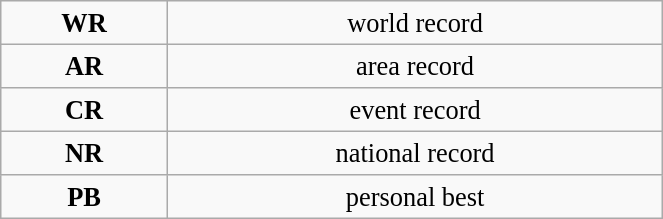<table class="wikitable" style=" text-align:center; font-size:110%;" width="35%">
<tr>
<td><strong>WR</strong></td>
<td>world record</td>
</tr>
<tr>
<td><strong>AR</strong></td>
<td>area record</td>
</tr>
<tr>
<td><strong>CR</strong></td>
<td>event record</td>
</tr>
<tr>
<td><strong>NR</strong></td>
<td>national record</td>
</tr>
<tr>
<td><strong>PB</strong></td>
<td>personal best</td>
</tr>
</table>
